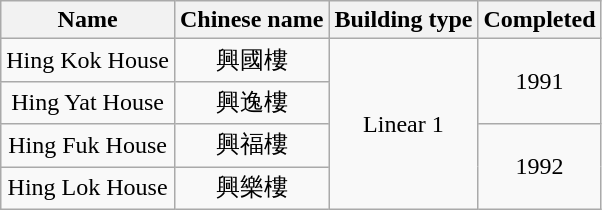<table class="wikitable" style="text-align: center">
<tr>
<th>Name</th>
<th>Chinese name</th>
<th>Building type</th>
<th>Completed</th>
</tr>
<tr>
<td>Hing Kok House</td>
<td>興國樓</td>
<td rowspan="4">Linear 1</td>
<td rowspan="2">1991</td>
</tr>
<tr>
<td>Hing Yat House</td>
<td>興逸樓</td>
</tr>
<tr>
<td>Hing Fuk House</td>
<td>興福樓</td>
<td rowspan="2">1992</td>
</tr>
<tr>
<td>Hing Lok House</td>
<td>興樂樓</td>
</tr>
</table>
